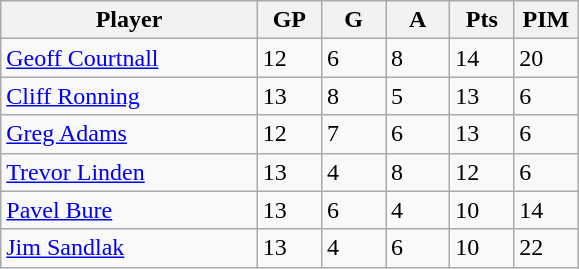<table class="wikitable">
<tr>
<th bgcolor="#DDDDFF" width="40%">Player</th>
<th bgcolor="#DDDDFF" width="10%">GP</th>
<th bgcolor="#DDDDFF" width="10%">G</th>
<th bgcolor="#DDDDFF" width="10%">A</th>
<th bgcolor="#DDDDFF" width="10%">Pts</th>
<th bgcolor="#DDDDFF" width="10%">PIM</th>
</tr>
<tr>
<td><a href='#'>Geoff Courtnall</a></td>
<td>12</td>
<td>6</td>
<td>8</td>
<td>14</td>
<td>20</td>
</tr>
<tr>
<td><a href='#'>Cliff Ronning</a></td>
<td>13</td>
<td>8</td>
<td>5</td>
<td>13</td>
<td>6</td>
</tr>
<tr>
<td><a href='#'>Greg Adams</a></td>
<td>12</td>
<td>7</td>
<td>6</td>
<td>13</td>
<td>6</td>
</tr>
<tr>
<td><a href='#'>Trevor Linden</a></td>
<td>13</td>
<td>4</td>
<td>8</td>
<td>12</td>
<td>6</td>
</tr>
<tr>
<td><a href='#'>Pavel Bure</a></td>
<td>13</td>
<td>6</td>
<td>4</td>
<td>10</td>
<td>14</td>
</tr>
<tr>
<td><a href='#'>Jim Sandlak</a></td>
<td>13</td>
<td>4</td>
<td>6</td>
<td>10</td>
<td>22</td>
</tr>
</table>
